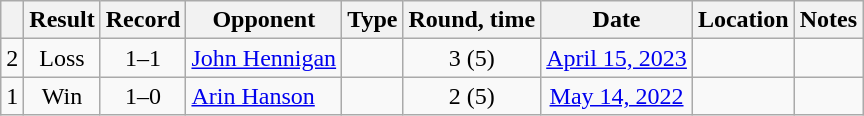<table class="wikitable" style="text-align:center">
<tr>
<th></th>
<th>Result</th>
<th>Record</th>
<th>Opponent</th>
<th>Type</th>
<th>Round, time</th>
<th>Date</th>
<th>Location</th>
<th>Notes</th>
</tr>
<tr>
<td>2</td>
<td>Loss</td>
<td>1–1</td>
<td style="text-align:left;"><a href='#'>John Hennigan</a></td>
<td></td>
<td>3 (5)</td>
<td><a href='#'> April 15, 2023</a></td>
<td style="text-align:left;"></td>
<td></td>
</tr>
<tr>
<td>1</td>
<td>Win</td>
<td>1–0</td>
<td style="text-align:left;"><a href='#'>Arin Hanson</a></td>
<td></td>
<td>2 (5)</td>
<td><a href='#'>May 14, 2022</a></td>
<td style="text-align:left;"></td>
<td></td>
</tr>
</table>
